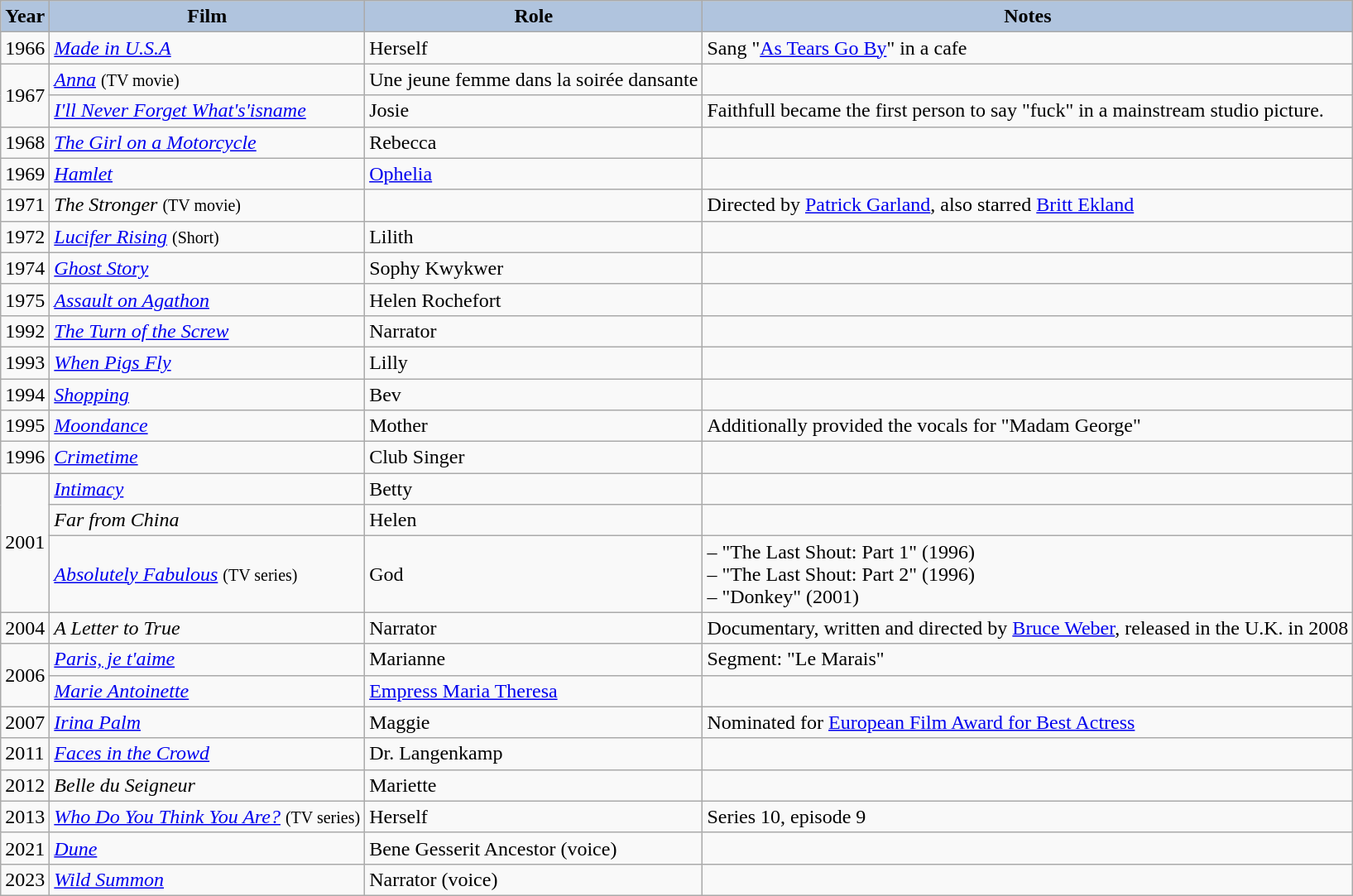<table class="wikitable">
<tr style="text-align:center;">
<th style="background:#B0C4DE;">Year</th>
<th style="background:#B0C4DE;">Film</th>
<th style="background:#B0C4DE;">Role</th>
<th style="background:#B0C4DE;">Notes</th>
</tr>
<tr>
<td>1966</td>
<td><em><a href='#'>Made in U.S.A</a></em></td>
<td>Herself</td>
<td>Sang "<a href='#'>As Tears Go By</a>" in a cafe</td>
</tr>
<tr>
<td rowspan="2">1967</td>
<td><em><a href='#'>Anna</a></em> <small>(TV movie)</small></td>
<td>Une jeune femme dans la soirée dansante</td>
<td></td>
</tr>
<tr>
<td><em><a href='#'>I'll Never Forget What's'isname</a></em></td>
<td>Josie</td>
<td>Faithfull became the first person to say "fuck" in a mainstream studio picture.</td>
</tr>
<tr>
<td>1968</td>
<td><em><a href='#'>The Girl on a Motorcycle</a></em></td>
<td>Rebecca</td>
<td></td>
</tr>
<tr>
<td>1969</td>
<td><em><a href='#'>Hamlet</a></em></td>
<td><a href='#'>Ophelia</a></td>
<td></td>
</tr>
<tr>
<td>1971</td>
<td><em>The Stronger</em> <small>(TV movie)</small></td>
<td></td>
<td>Directed by <a href='#'>Patrick Garland</a>, also starred <a href='#'>Britt Ekland</a></td>
</tr>
<tr>
<td>1972</td>
<td><em><a href='#'>Lucifer Rising</a></em> <small>(Short)</small></td>
<td>Lilith</td>
<td></td>
</tr>
<tr>
<td>1974</td>
<td><em><a href='#'>Ghost Story</a></em></td>
<td>Sophy Kwykwer</td>
<td></td>
</tr>
<tr>
<td>1975</td>
<td><em><a href='#'>Assault on Agathon</a></em></td>
<td>Helen Rochefort</td>
<td></td>
</tr>
<tr>
<td>1992</td>
<td><em><a href='#'>The Turn of the Screw</a></em></td>
<td>Narrator</td>
<td></td>
</tr>
<tr>
<td>1993</td>
<td><em><a href='#'>When Pigs Fly</a></em></td>
<td>Lilly</td>
<td></td>
</tr>
<tr>
<td>1994</td>
<td><em><a href='#'>Shopping</a></em></td>
<td>Bev</td>
<td></td>
</tr>
<tr>
<td>1995</td>
<td><em><a href='#'>Moondance</a></em></td>
<td>Mother</td>
<td>Additionally provided the vocals for "Madam George"</td>
</tr>
<tr>
<td>1996</td>
<td><em><a href='#'>Crimetime</a></em></td>
<td>Club Singer</td>
<td></td>
</tr>
<tr>
<td rowspan="3">2001</td>
<td><em><a href='#'>Intimacy</a></em></td>
<td>Betty</td>
<td></td>
</tr>
<tr>
<td><em>Far from China</em></td>
<td>Helen</td>
<td></td>
</tr>
<tr>
<td><em><a href='#'>Absolutely Fabulous</a></em> <small>(TV series)</small></td>
<td>God</td>
<td>– "The Last Shout: Part 1" (1996) <br> – "The Last Shout: Part 2" (1996) <br> – "Donkey" (2001)</td>
</tr>
<tr>
<td>2004</td>
<td><em>A Letter to True</em></td>
<td>Narrator</td>
<td>Documentary, written and directed by <a href='#'>Bruce Weber</a>, released in the U.K. in 2008</td>
</tr>
<tr>
<td rowspan="2">2006</td>
<td><em><a href='#'>Paris, je t'aime</a></em></td>
<td>Marianne</td>
<td>Segment: "Le Marais"</td>
</tr>
<tr>
<td><em><a href='#'>Marie Antoinette</a></em></td>
<td><a href='#'>Empress Maria Theresa</a></td>
<td></td>
</tr>
<tr>
<td>2007</td>
<td><em><a href='#'>Irina Palm</a></em></td>
<td>Maggie</td>
<td>Nominated for <a href='#'>European Film Award for Best Actress</a></td>
</tr>
<tr>
<td>2011</td>
<td><em><a href='#'>Faces in the Crowd</a></em></td>
<td>Dr. Langenkamp</td>
<td></td>
</tr>
<tr>
<td>2012</td>
<td><em>Belle du Seigneur</em></td>
<td>Mariette</td>
<td></td>
</tr>
<tr>
<td>2013</td>
<td><em><a href='#'>Who Do You Think You Are?</a></em> <small>(TV series)</small></td>
<td>Herself</td>
<td>Series 10, episode 9</td>
</tr>
<tr>
<td>2021</td>
<td><em><a href='#'>Dune</a></em></td>
<td>Bene Gesserit Ancestor (voice)</td>
<td></td>
</tr>
<tr>
<td>2023</td>
<td><em><a href='#'>Wild Summon</a></em></td>
<td>Narrator (voice)</td>
<td></td>
</tr>
</table>
